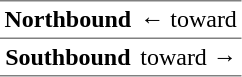<table border="1" cellspacing="0" cellpadding="3" frame="hsides" rules="rows">
<tr>
<th><span>Northbound</span></th>
<td>←  toward </td>
</tr>
<tr>
<th><span>Southbound</span></th>
<td>  toward  →</td>
</tr>
</table>
